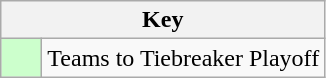<table class="wikitable" style="text-align: center;">
<tr>
<th colspan=2>Key</th>
</tr>
<tr>
<td style="background:#ccffcc; width:20px;"></td>
<td align=left>Teams to Tiebreaker Playoff</td>
</tr>
</table>
